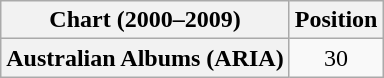<table class="wikitable plainrowheaders">
<tr>
<th scope="col">Chart (2000–2009)</th>
<th scope="col">Position</th>
</tr>
<tr>
<th scope="row">Australian Albums (ARIA)</th>
<td align="center">30</td>
</tr>
</table>
